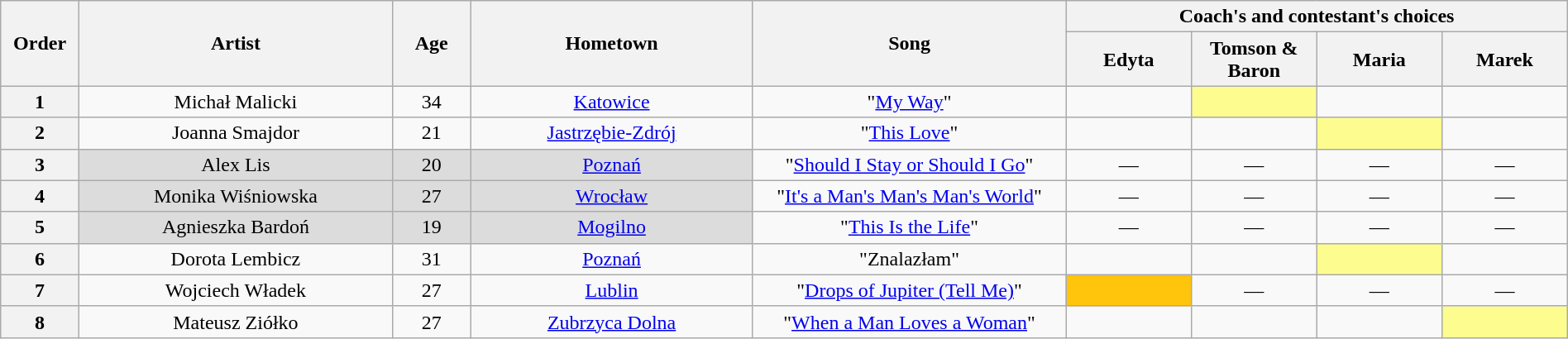<table class="wikitable" style="text-align:center; width:100%;">
<tr>
<th scope="col" rowspan="2" width="05%">Order</th>
<th scope="col" rowspan="2" width="20%">Artist</th>
<th scope="col" rowspan="2" width="05%">Age</th>
<th scope="col" rowspan="2" width="18%">Hometown</th>
<th scope="col" rowspan="2" width="20%">Song</th>
<th scope="col" colspan="4" width="32%">Coach's and contestant's choices</th>
</tr>
<tr>
<th width="08%">Edyta</th>
<th width="08%">Tomson & Baron</th>
<th width="08%">Maria</th>
<th width="08%">Marek</th>
</tr>
<tr>
<th>1</th>
<td>Michał Malicki</td>
<td>34</td>
<td><a href='#'>Katowice</a></td>
<td>"<a href='#'>My Way</a>"</td>
<td><strong></strong></td>
<td style="background:#fdfc8f;"><strong></strong></td>
<td><strong></strong></td>
<td><strong></strong></td>
</tr>
<tr>
<th>2</th>
<td>Joanna Smajdor</td>
<td>21</td>
<td><a href='#'>Jastrzębie-Zdrój</a></td>
<td>"<a href='#'>This Love</a>"</td>
<td><strong></strong></td>
<td><strong></strong></td>
<td style="background:#fdfc8f;"><strong></strong></td>
<td><strong></strong></td>
</tr>
<tr>
<th>3</th>
<td style="background:#DCDCDC;">Alex Lis</td>
<td style="background:#DCDCDC;">20</td>
<td style="background:#DCDCDC;"><a href='#'>Poznań</a></td>
<td>"<a href='#'>Should I Stay or Should I Go</a>"</td>
<td>—</td>
<td>—</td>
<td>—</td>
<td>—</td>
</tr>
<tr>
<th>4</th>
<td style="background:#DCDCDC;">Monika Wiśniowska</td>
<td style="background:#DCDCDC;">27</td>
<td style="background:#DCDCDC;"><a href='#'>Wrocław</a></td>
<td>"<a href='#'>It's a Man's Man's Man's World</a>"</td>
<td>—</td>
<td>—</td>
<td>—</td>
<td>—</td>
</tr>
<tr>
<th>5</th>
<td style="background:#DCDCDC;">Agnieszka Bardoń</td>
<td style="background:#DCDCDC;">19</td>
<td style="background:#DCDCDC;"><a href='#'>Mogilno</a></td>
<td>"<a href='#'>This Is the Life</a>"</td>
<td>—</td>
<td>—</td>
<td>—</td>
<td>—</td>
</tr>
<tr>
<th>6</th>
<td>Dorota Lembicz</td>
<td>31</td>
<td><a href='#'>Poznań</a></td>
<td>"Znalazłam"</td>
<td><strong></strong></td>
<td><strong></strong></td>
<td style="background:#fdfc8f;"><strong></strong></td>
<td><strong></strong></td>
</tr>
<tr>
<th>7</th>
<td>Wojciech Władek</td>
<td>27</td>
<td><a href='#'>Lublin</a></td>
<td>"<a href='#'>Drops of Jupiter (Tell Me)</a>"</td>
<td style="background-color:#FFC40C;"><strong></strong></td>
<td>—</td>
<td>—</td>
<td>—</td>
</tr>
<tr>
<th>8</th>
<td>Mateusz Ziółko</td>
<td>27</td>
<td><a href='#'>Zubrzyca Dolna</a></td>
<td>"<a href='#'>When a Man Loves a Woman</a>"</td>
<td><strong></strong></td>
<td><strong></strong></td>
<td><strong></strong></td>
<td style="background:#fdfc8f;"><strong></strong></td>
</tr>
</table>
